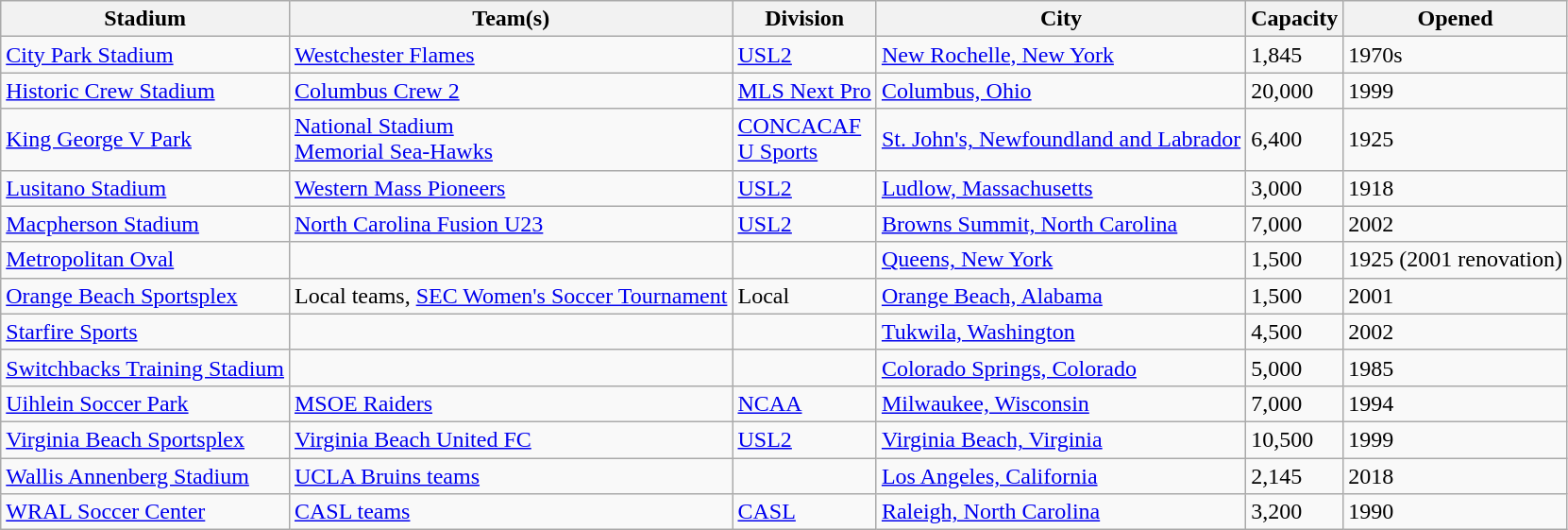<table class="wikitable sortable">
<tr>
<th>Stadium</th>
<th>Team(s)</th>
<th>Division</th>
<th>City</th>
<th>Capacity</th>
<th>Opened</th>
</tr>
<tr>
<td><a href='#'>City Park Stadium</a></td>
<td><a href='#'>Westchester Flames</a></td>
<td><a href='#'>USL2</a></td>
<td><a href='#'>New Rochelle, New York</a></td>
<td>1,845</td>
<td>1970s</td>
</tr>
<tr>
<td><a href='#'>Historic Crew Stadium</a></td>
<td><a href='#'>Columbus Crew 2</a></td>
<td><a href='#'>MLS Next Pro</a></td>
<td><a href='#'>Columbus, Ohio</a></td>
<td>20,000</td>
<td>1999</td>
</tr>
<tr>
<td><a href='#'>King George V Park</a></td>
<td><a href='#'>National Stadium</a><br><a href='#'>Memorial Sea-Hawks</a></td>
<td><a href='#'>CONCACAF</a><br><a href='#'>U Sports</a></td>
<td><a href='#'>St. John's, Newfoundland and Labrador</a></td>
<td>6,400</td>
<td>1925</td>
</tr>
<tr>
<td><a href='#'>Lusitano Stadium</a></td>
<td><a href='#'>Western Mass Pioneers</a></td>
<td><a href='#'>USL2</a></td>
<td><a href='#'>Ludlow, Massachusetts</a></td>
<td>3,000</td>
<td>1918</td>
</tr>
<tr>
<td><a href='#'>Macpherson Stadium</a></td>
<td><a href='#'>North Carolina Fusion U23</a></td>
<td><a href='#'>USL2</a></td>
<td><a href='#'>Browns Summit, North Carolina</a></td>
<td>7,000</td>
<td>2002</td>
</tr>
<tr>
<td><a href='#'>Metropolitan Oval</a></td>
<td></td>
<td></td>
<td><a href='#'>Queens, New York</a></td>
<td>1,500</td>
<td>1925 (2001 renovation)</td>
</tr>
<tr>
<td><a href='#'>Orange Beach Sportsplex</a></td>
<td>Local teams, <a href='#'>SEC Women's Soccer Tournament</a></td>
<td>Local</td>
<td><a href='#'>Orange Beach, Alabama</a></td>
<td>1,500</td>
<td>2001</td>
</tr>
<tr>
<td><a href='#'>Starfire Sports</a></td>
<td></td>
<td></td>
<td><a href='#'>Tukwila, Washington</a></td>
<td>4,500</td>
<td>2002</td>
</tr>
<tr>
<td><a href='#'>Switchbacks Training Stadium</a></td>
<td></td>
<td></td>
<td><a href='#'>Colorado Springs, Colorado</a></td>
<td>5,000</td>
<td>1985</td>
</tr>
<tr>
<td><a href='#'>Uihlein Soccer Park</a></td>
<td><a href='#'>MSOE Raiders</a></td>
<td><a href='#'>NCAA</a></td>
<td><a href='#'>Milwaukee, Wisconsin</a></td>
<td>7,000</td>
<td>1994</td>
</tr>
<tr>
<td><a href='#'>Virginia Beach Sportsplex</a></td>
<td><a href='#'>Virginia Beach United FC</a></td>
<td><a href='#'>USL2</a></td>
<td><a href='#'>Virginia Beach, Virginia</a></td>
<td>10,500</td>
<td>1999</td>
</tr>
<tr>
<td><a href='#'>Wallis Annenberg Stadium</a></td>
<td><a href='#'>UCLA Bruins teams</a></td>
<td></td>
<td><a href='#'>Los Angeles, California</a></td>
<td>2,145</td>
<td>2018</td>
</tr>
<tr>
<td><a href='#'>WRAL Soccer Center</a></td>
<td><a href='#'>CASL teams</a></td>
<td><a href='#'>CASL</a></td>
<td><a href='#'>Raleigh, North Carolina</a></td>
<td>3,200</td>
<td>1990</td>
</tr>
</table>
